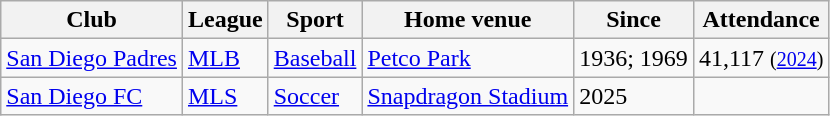<table class="wikitable sortable" style="text-align:left;">
<tr>
<th>Club</th>
<th>League</th>
<th>Sport</th>
<th>Home venue</th>
<th>Since</th>
<th>Attendance</th>
</tr>
<tr>
<td align="left"><a href='#'>San Diego Padres</a></td>
<td><a href='#'>MLB</a></td>
<td><a href='#'>Baseball</a></td>
<td><a href='#'>Petco Park</a></td>
<td>1936; 1969</td>
<td>41,117 <small>(<a href='#'>2024</a>)</small></td>
</tr>
<tr>
<td align="left"><a href='#'>San Diego FC</a></td>
<td><a href='#'>MLS</a></td>
<td><a href='#'>Soccer</a></td>
<td><a href='#'>Snapdragon Stadium</a></td>
<td>2025</td>
<td></td>
</tr>
</table>
